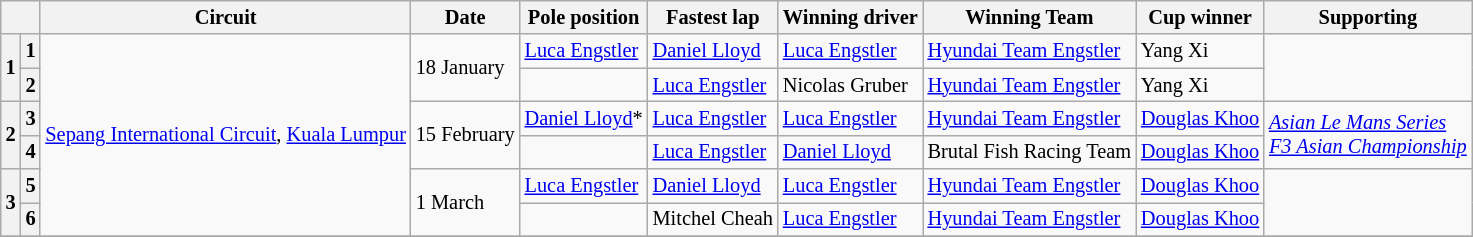<table class="wikitable" style="font-size: 85%;">
<tr>
<th colspan="2"></th>
<th>Circuit</th>
<th>Date</th>
<th>Pole position</th>
<th>Fastest lap</th>
<th>Winning driver</th>
<th>Winning Team</th>
<th>Cup winner</th>
<th>Supporting</th>
</tr>
<tr>
<th rowspan="2">1</th>
<th>1</th>
<td rowspan="6"><a href='#'>Sepang International Circuit</a>, <a href='#'>Kuala Lumpur</a></td>
<td rowspan="2">18 January</td>
<td> <a href='#'>Luca Engstler</a></td>
<td> <a href='#'>Daniel Lloyd</a></td>
<td> <a href='#'>Luca Engstler</a></td>
<td> <a href='#'>Hyundai Team Engstler</a></td>
<td> Yang Xi</td>
<td rowspan="2"></td>
</tr>
<tr>
<th>2</th>
<td></td>
<td> <a href='#'>Luca Engstler</a></td>
<td> Nicolas Gruber</td>
<td> <a href='#'>Hyundai Team Engstler</a></td>
<td> Yang Xi</td>
</tr>
<tr>
<th rowspan="2">2</th>
<th>3</th>
<td rowspan="2">15 February</td>
<td> <a href='#'>Daniel Lloyd</a>*</td>
<td> <a href='#'>Luca Engstler</a></td>
<td> <a href='#'>Luca Engstler</a></td>
<td> <a href='#'>Hyundai Team Engstler</a></td>
<td> <a href='#'>Douglas Khoo</a></td>
<td rowspan="2"><em><a href='#'>Asian Le Mans Series</a></em><br><em><a href='#'>F3 Asian Championship</a></em></td>
</tr>
<tr>
<th>4</th>
<td></td>
<td> <a href='#'>Luca Engstler</a></td>
<td> <a href='#'>Daniel Lloyd</a></td>
<td> Brutal Fish Racing Team</td>
<td> <a href='#'>Douglas Khoo</a></td>
</tr>
<tr>
<th rowspan="2">3</th>
<th>5</th>
<td rowspan="2">1 March</td>
<td> <a href='#'>Luca Engstler</a></td>
<td> <a href='#'>Daniel Lloyd</a></td>
<td> <a href='#'>Luca Engstler</a></td>
<td> <a href='#'>Hyundai Team Engstler</a></td>
<td> <a href='#'>Douglas Khoo</a></td>
<td rowspan="2"></td>
</tr>
<tr>
<th>6</th>
<td></td>
<td> Mitchel Cheah</td>
<td> <a href='#'>Luca Engstler</a></td>
<td> <a href='#'>Hyundai Team Engstler</a></td>
<td> <a href='#'>Douglas Khoo</a></td>
</tr>
<tr>
</tr>
</table>
